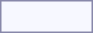<table style="border:1px solid #8888aa; background-color:#f7f8ff; padding:5px; font-size:95%; margin: 0px 12px 12px 0px; text-align:center;">
<tr style="text-align:center;">
<td rowspan=2></td>
<td colspan=2></td>
<td colspan=2></td>
<td colspan=2></td>
<td colspan=2></td>
<td colspan=2></td>
<td colspan=2></td>
<td colspan=2></td>
<td colspan=2></td>
<td colspan=2></td>
<td colspan=3></td>
<td colspan=3></td>
</tr>
<tr style="text-align:center;">
<td colspan=2></td>
<td colspan=2></td>
<td colspan=2></td>
<td colspan=2></td>
<td colspan=2></td>
<td colspan=2></td>
<td colspan=2></td>
<td colspan=2></td>
<td colspan=2></td>
<td colspan=3></td>
<td colspan=3></td>
</tr>
</table>
